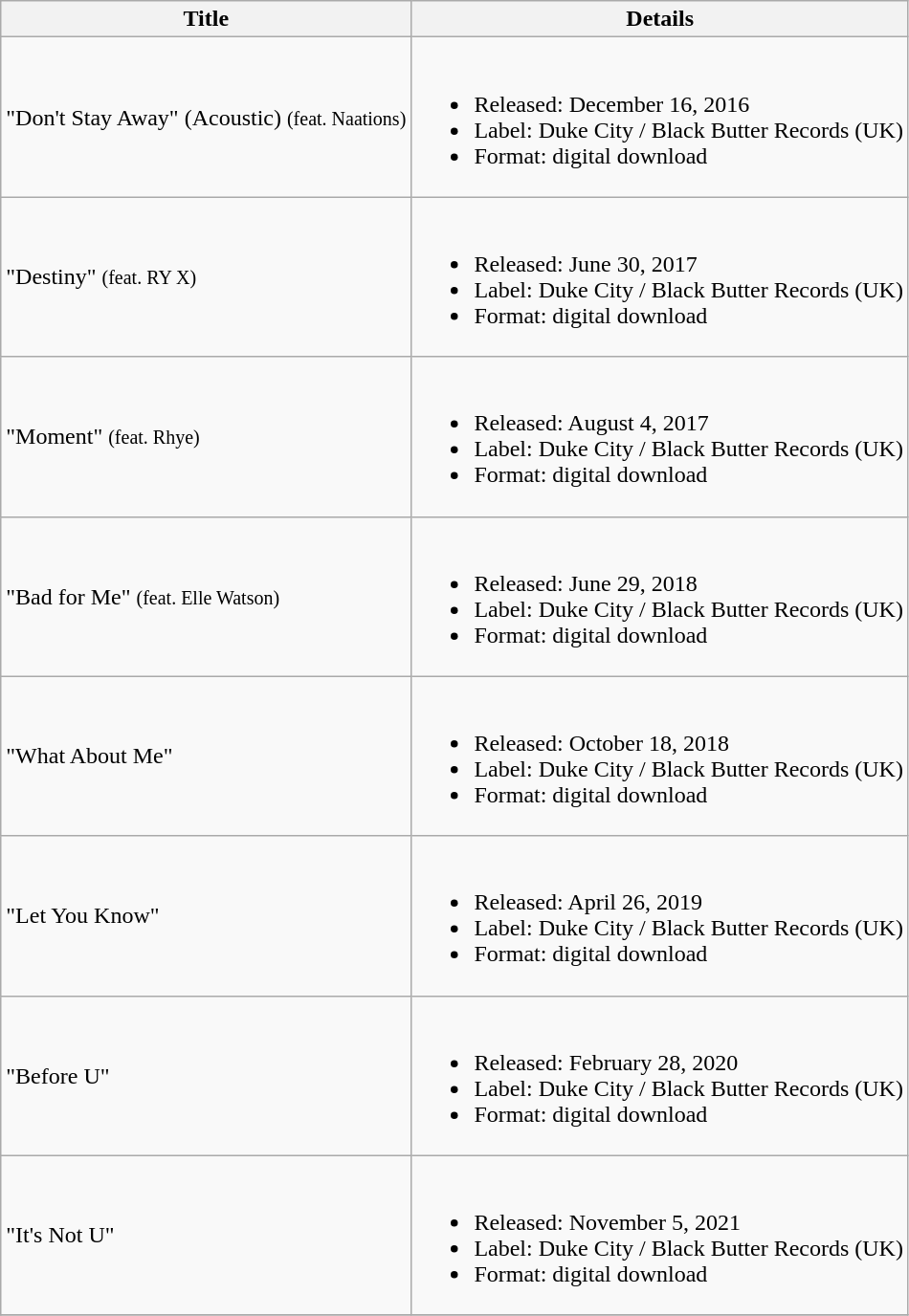<table class="wikitable">
<tr>
<th>Title</th>
<th>Details</th>
</tr>
<tr>
<td>"Don't Stay Away" (Acoustic) <small>(feat. Naations)</small></td>
<td><br><ul><li>Released: December 16, 2016</li><li>Label: Duke City / Black Butter Records (UK)</li><li>Format: digital download</li></ul></td>
</tr>
<tr>
<td>"Destiny" <small>(feat. RY X)</small></td>
<td><br><ul><li>Released: June 30, 2017</li><li>Label: Duke City / Black Butter Records (UK)</li><li>Format: digital download</li></ul></td>
</tr>
<tr>
<td>"Moment" <small>(feat. Rhye)</small></td>
<td><br><ul><li>Released: August 4, 2017</li><li>Label: Duke City / Black Butter Records (UK)</li><li>Format: digital download</li></ul></td>
</tr>
<tr>
<td>"Bad for Me" <small>(feat. Elle Watson)</small></td>
<td><br><ul><li>Released: June 29, 2018</li><li>Label: Duke City / Black Butter Records (UK)</li><li>Format: digital download</li></ul></td>
</tr>
<tr>
<td>"What About Me"</td>
<td><br><ul><li>Released: October 18, 2018</li><li>Label: Duke City / Black Butter Records (UK)</li><li>Format: digital download</li></ul></td>
</tr>
<tr>
<td>"Let You Know"</td>
<td><br><ul><li>Released: April 26, 2019</li><li>Label: Duke City / Black Butter Records (UK)</li><li>Format: digital download</li></ul></td>
</tr>
<tr>
<td>"Before U"<br></td>
<td><br><ul><li>Released: February 28, 2020</li><li>Label: Duke City / Black Butter Records (UK)</li><li>Format: digital download</li></ul></td>
</tr>
<tr>
<td>"It's Not U"</td>
<td><br><ul><li>Released: November 5, 2021</li><li>Label: Duke City / Black Butter Records (UK)</li><li>Format: digital download</li></ul></td>
</tr>
<tr>
</tr>
</table>
